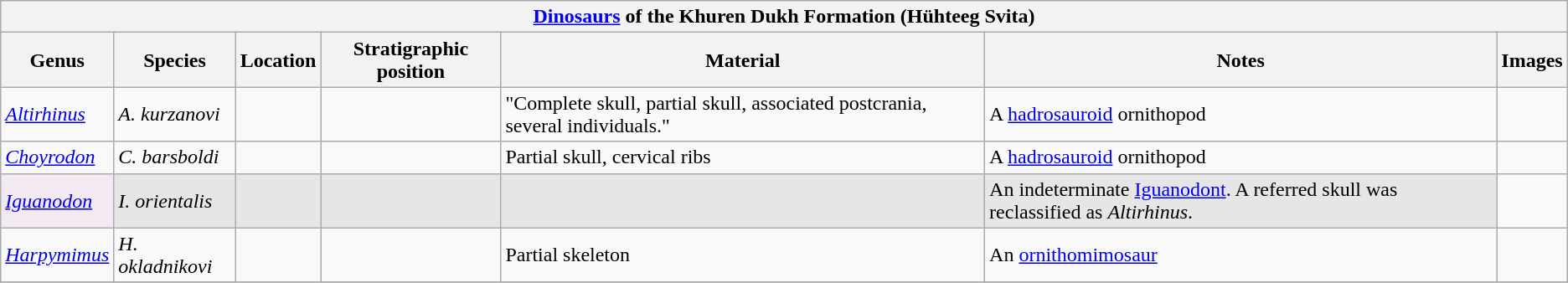<table class="wikitable" align="center">
<tr>
<th colspan="7" align="center"><strong><a href='#'>Dinosaurs</a> of the Khuren Dukh Formation (Hühteeg Svita)</strong></th>
</tr>
<tr>
<th>Genus</th>
<th>Species</th>
<th>Location</th>
<th>Stratigraphic position</th>
<th>Material</th>
<th>Notes</th>
<th>Images</th>
</tr>
<tr>
<td><em><a href='#'>Altirhinus</a></em></td>
<td><em>A. kurzanovi</em></td>
<td></td>
<td></td>
<td>"Complete skull, partial skull, associated postcrania, several individuals."</td>
<td>A <a href='#'>hadrosauroid</a> ornithopod</td>
<td></td>
</tr>
<tr>
<td><em><a href='#'>Choyrodon</a></em></td>
<td><em>C. barsboldi</em></td>
<td></td>
<td></td>
<td>Partial skull, cervical ribs</td>
<td>A <a href='#'>hadrosauroid</a> ornithopod</td>
<td></td>
</tr>
<tr>
<td style="background:#f3e9f3;"><em><a href='#'>Iguanodon</a></em></td>
<td style="background:#E6E6E6;"><em>I. orientalis</em></td>
<td style="background:#E6E6E6;"></td>
<td style="background:#E6E6E6;"></td>
<td style="background:#E6E6E6;"></td>
<td style="background:#E6E6E6;">An indeterminate <a href='#'>Iguanodont</a>. A referred skull was reclassified as <em>Altirhinus</em>.</td>
<td></td>
</tr>
<tr>
<td><em><a href='#'>Harpymimus</a></em></td>
<td><em>H. okladnikovi</em></td>
<td></td>
<td></td>
<td>Partial skeleton</td>
<td>An <a href='#'>ornithomimosaur</a></td>
<td></td>
</tr>
<tr>
</tr>
</table>
